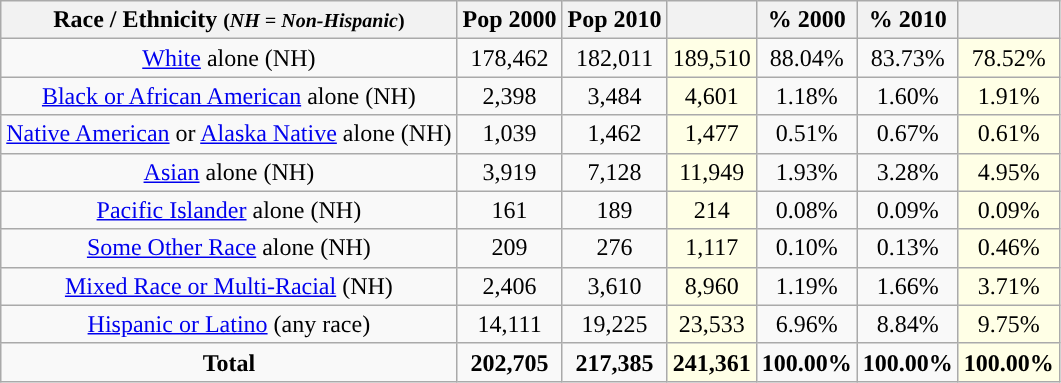<table class="wikitable" style="text-align:center;">
<tr>
<th>Race / Ethnicity <small>(<em>NH = Non-Hispanic</em>)</small></th>
<th>Pop 2000</th>
<th>Pop 2010</th>
<th></th>
<th>% 2000</th>
<th>% 2010</th>
<th></th>
</tr>
<tr>
<td><a href='#'>White</a> alone (NH)</td>
<td>178,462</td>
<td>182,011</td>
<td style='background: #ffffe6;'>189,510</td>
<td>88.04%</td>
<td>83.73%</td>
<td style='background: #ffffe6;'>78.52%</td>
</tr>
<tr>
<td><a href='#'>Black or African American</a> alone (NH)</td>
<td>2,398</td>
<td>3,484</td>
<td style='background: #ffffe6;'>4,601</td>
<td>1.18%</td>
<td>1.60%</td>
<td style='background: #ffffe6;'>1.91%</td>
</tr>
<tr>
<td><a href='#'>Native American</a> or <a href='#'>Alaska Native</a> alone (NH)</td>
<td>1,039</td>
<td>1,462</td>
<td style='background: #ffffe6;'>1,477</td>
<td>0.51%</td>
<td>0.67%</td>
<td style='background: #ffffe6;'>0.61%</td>
</tr>
<tr>
<td><a href='#'>Asian</a> alone (NH)</td>
<td>3,919</td>
<td>7,128</td>
<td style='background: #ffffe6;'>11,949</td>
<td>1.93%</td>
<td>3.28%</td>
<td style='background: #ffffe6;'>4.95%</td>
</tr>
<tr>
<td><a href='#'>Pacific Islander</a> alone (NH)</td>
<td>161</td>
<td>189</td>
<td style='background: #ffffe6;'>214</td>
<td>0.08%</td>
<td>0.09%</td>
<td style='background: #ffffe6;'>0.09%</td>
</tr>
<tr>
<td><a href='#'>Some Other Race</a> alone (NH)</td>
<td>209</td>
<td>276</td>
<td style='background: #ffffe6;'>1,117</td>
<td>0.10%</td>
<td>0.13%</td>
<td style='background: #ffffe6;'>0.46%</td>
</tr>
<tr>
<td><a href='#'>Mixed Race or Multi-Racial</a> (NH)</td>
<td>2,406</td>
<td>3,610</td>
<td style='background: #ffffe6;'>8,960</td>
<td>1.19%</td>
<td>1.66%</td>
<td style='background: #ffffe6;'>3.71%</td>
</tr>
<tr>
<td><a href='#'>Hispanic or Latino</a> (any race)</td>
<td>14,111</td>
<td>19,225</td>
<td style='background: #ffffe6;'>23,533</td>
<td>6.96%</td>
<td>8.84%</td>
<td style='background: #ffffe6;'>9.75%</td>
</tr>
<tr>
<td><strong>Total</strong></td>
<td><strong>202,705</strong></td>
<td><strong>217,385</strong></td>
<td style='background: #ffffe6;'><strong>241,361</strong></td>
<td><strong>100.00%</strong></td>
<td><strong>100.00%</strong></td>
<td style='background: #ffffe6;'><strong>100.00%</strong></td>
</tr>
</table>
